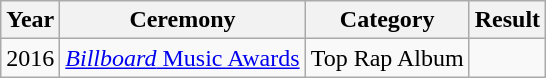<table class="wikitable">
<tr>
<th>Year</th>
<th>Ceremony</th>
<th>Category</th>
<th>Result</th>
</tr>
<tr>
<td>2016</td>
<td><a href='#'><em>Billboard</em> Music Awards</a></td>
<td>Top Rap Album</td>
<td></td>
</tr>
</table>
